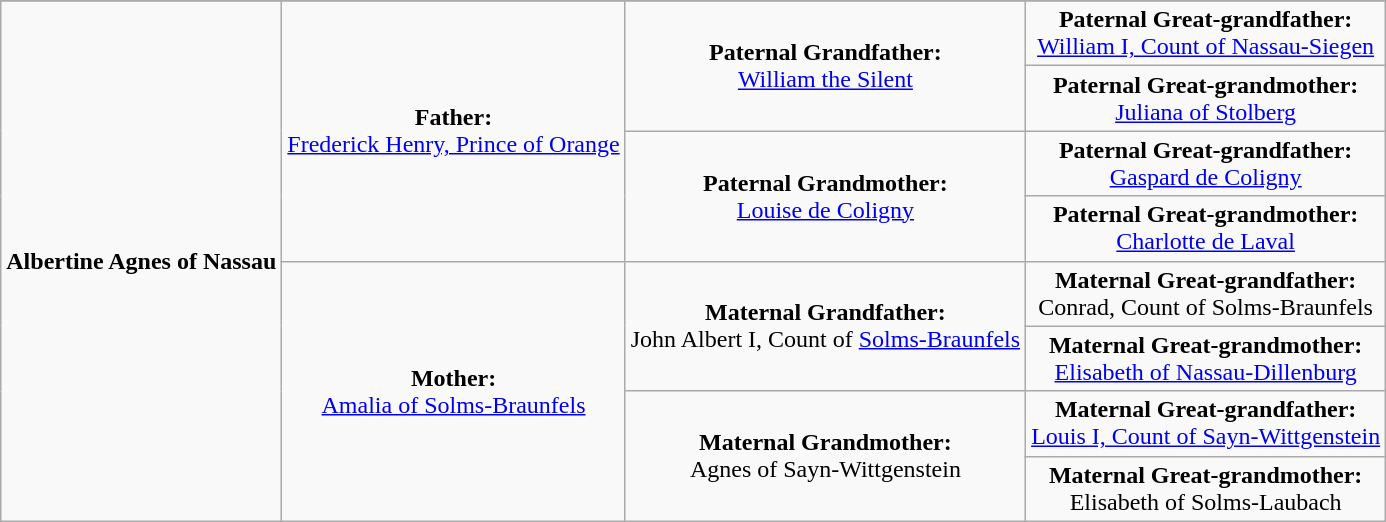<table class="wikitable">
<tr>
</tr>
<tr>
<td rowspan="8" align="center"><strong>Albertine Agnes of Nassau</strong></td>
<td rowspan="4" align="center"><strong>Father:</strong><br><a href='#'>Frederick Henry, Prince of Orange</a></td>
<td rowspan="2" align="center"><strong>Paternal Grandfather:</strong><br><a href='#'>William the Silent</a></td>
<td align="center"><strong>Paternal Great-grandfather:</strong><br><a href='#'>William I, Count of Nassau-Siegen</a></td>
</tr>
<tr>
<td align="center"><strong>Paternal Great-grandmother:</strong><br><a href='#'>Juliana of Stolberg</a></td>
</tr>
<tr>
<td rowspan="2" align="center"><strong>Paternal Grandmother:</strong><br><a href='#'>Louise de Coligny</a></td>
<td align="center"><strong>Paternal Great-grandfather:</strong><br><a href='#'>Gaspard de Coligny</a></td>
</tr>
<tr>
<td align="center"><strong>Paternal Great-grandmother:</strong><br><a href='#'>Charlotte de Laval</a></td>
</tr>
<tr>
<td rowspan="4" align="center"><strong>Mother:</strong><br><a href='#'>Amalia of Solms-Braunfels</a></td>
<td rowspan="2" align="center"><strong>Maternal Grandfather:</strong><br>John Albert I, Count of <a href='#'>Solms-Braunfels</a></td>
<td align="center"><strong>Maternal Great-grandfather:</strong><br>Conrad, Count of Solms-Braunfels</td>
</tr>
<tr>
<td align="center"><strong>Maternal Great-grandmother:</strong><br><a href='#'>Elisabeth of Nassau-Dillenburg</a></td>
</tr>
<tr>
<td rowspan="2" align="center"><strong>Maternal Grandmother:</strong><br>Agnes of Sayn-Wittgenstein</td>
<td align="center"><strong>Maternal Great-grandfather:</strong><br><a href='#'>Louis I, Count of Sayn-Wittgenstein</a></td>
</tr>
<tr>
<td align="center"><strong>Maternal Great-grandmother:</strong><br>Elisabeth of Solms-Laubach</td>
</tr>
</table>
